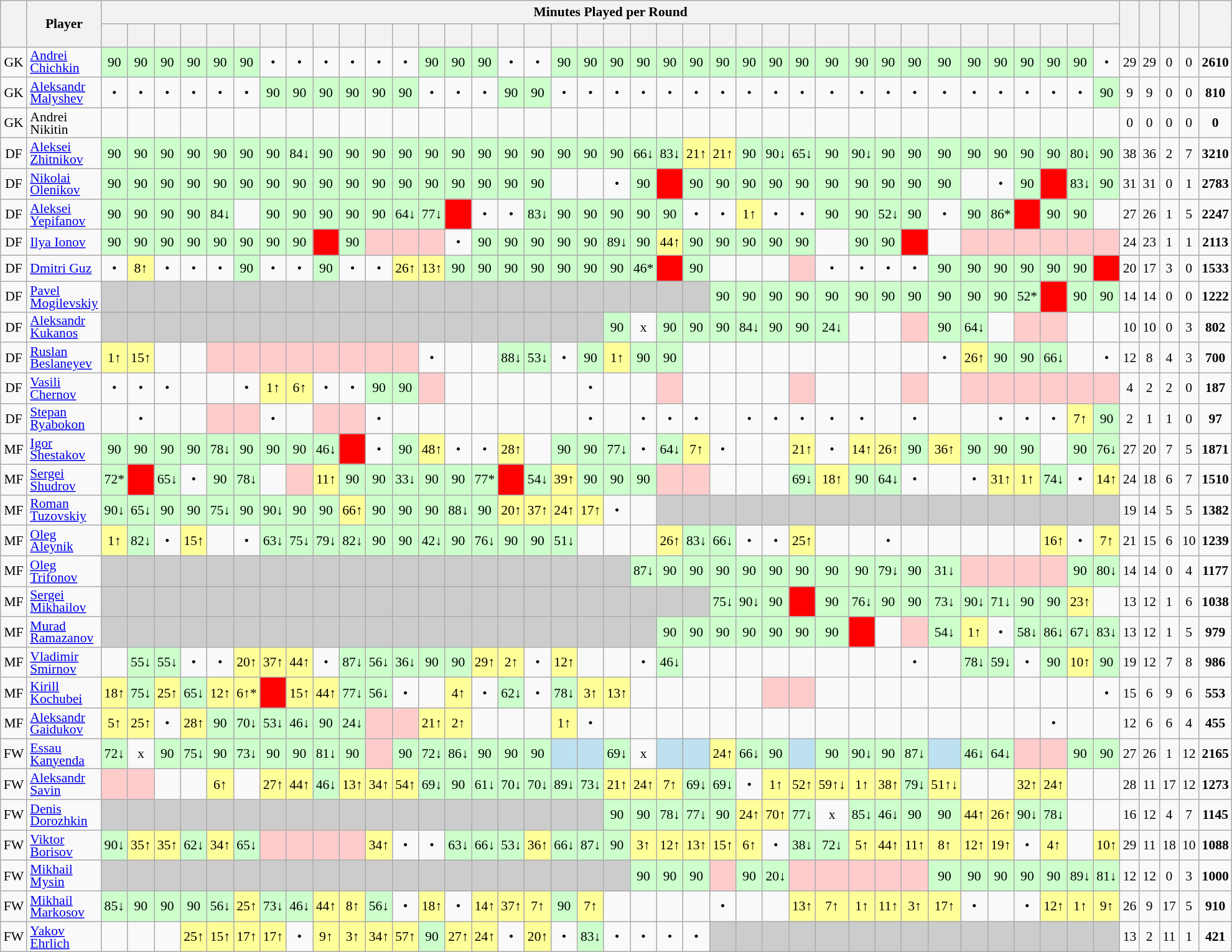<table class="wikitable" style="text-align:center; line-height: 90%; font-size:90%;">
<tr>
<th rowspan=2 width=30></th>
<th rowspan=2 width=170>Player</th>
<th colspan=38 height=18>Minutes Played per Round</th>
<th rowspan=2 width=40></th>
<th rowspan=2 width=40></th>
<th rowspan=2 width=40></th>
<th rowspan=2 width=40></th>
<th rowspan=2 width=40></th>
</tr>
<tr>
<th width=25 height=18></th>
<th width=25></th>
<th width=25></th>
<th width=25></th>
<th width=25></th>
<th width=25></th>
<th width=25></th>
<th width=25></th>
<th width=25></th>
<th width=25></th>
<th width=25></th>
<th width=25></th>
<th width=25></th>
<th width=25></th>
<th width=25></th>
<th width=25></th>
<th width=25></th>
<th width=25></th>
<th width=25></th>
<th width=25></th>
<th width=25></th>
<th width=25></th>
<th width=25></th>
<th width=25></th>
<th width=25></th>
<th width=25></th>
<th width=25></th>
<th width=25></th>
<th width=25></th>
<th width=25></th>
<th width=25></th>
<th width=25></th>
<th width=25></th>
<th width=25></th>
<th width=25></th>
<th width=25></th>
<th width=25></th>
<th width=25></th>
</tr>
<tr>
<td>GK</td>
<td align=left height=21> <a href='#'>Andrei Chichkin</a></td>
<td bgcolor=#CCFFCC>90</td>
<td bgcolor=#CCFFCC>90</td>
<td bgcolor=#CCFFCC>90</td>
<td bgcolor=#CCFFCC>90</td>
<td bgcolor=#CCFFCC>90</td>
<td bgcolor=#CCFFCC>90</td>
<td>•</td>
<td>•</td>
<td>•</td>
<td>•</td>
<td>•</td>
<td>•</td>
<td bgcolor=#CCFFCC>90</td>
<td bgcolor=#CCFFCC>90</td>
<td bgcolor=#CCFFCC>90</td>
<td>•</td>
<td>•</td>
<td bgcolor=#CCFFCC>90</td>
<td bgcolor=#CCFFCC>90</td>
<td bgcolor=#CCFFCC>90</td>
<td bgcolor=#CCFFCC>90</td>
<td bgcolor=#CCFFCC>90</td>
<td bgcolor=#CCFFCC>90</td>
<td bgcolor=#CCFFCC>90</td>
<td bgcolor=#CCFFCC>90</td>
<td bgcolor=#CCFFCC>90</td>
<td bgcolor=#CCFFCC>90</td>
<td bgcolor=#CCFFCC>90</td>
<td bgcolor=#CCFFCC>90</td>
<td bgcolor=#CCFFCC>90</td>
<td bgcolor=#CCFFCC>90</td>
<td bgcolor=#CCFFCC>90</td>
<td bgcolor=#CCFFCC>90</td>
<td bgcolor=#CCFFCC>90</td>
<td bgcolor=#CCFFCC>90</td>
<td bgcolor=#CCFFCC>90</td>
<td bgcolor=#CCFFCC>90</td>
<td>•</td>
<td>29</td>
<td>29</td>
<td>0</td>
<td>0</td>
<td><strong>2610</strong></td>
</tr>
<tr>
<td>GK</td>
<td align=left height=21> <a href='#'>Aleksandr Malyshev</a></td>
<td>•</td>
<td>•</td>
<td>•</td>
<td>•</td>
<td>•</td>
<td>•</td>
<td bgcolor=#CCFFCC>90</td>
<td bgcolor=#CCFFCC>90</td>
<td bgcolor=#CCFFCC>90</td>
<td bgcolor=#CCFFCC>90</td>
<td bgcolor=#CCFFCC>90</td>
<td bgcolor=#CCFFCC>90</td>
<td>•</td>
<td>•</td>
<td>•</td>
<td bgcolor=#CCFFCC>90</td>
<td bgcolor=#CCFFCC>90</td>
<td>•</td>
<td>•</td>
<td>•</td>
<td>•</td>
<td>•</td>
<td>•</td>
<td>•</td>
<td>•</td>
<td>•</td>
<td>•</td>
<td>•</td>
<td>•</td>
<td>•</td>
<td>•</td>
<td>•</td>
<td>•</td>
<td>•</td>
<td>•</td>
<td>•</td>
<td>•</td>
<td bgcolor=#CCFFCC>90</td>
<td>9</td>
<td>9</td>
<td>0</td>
<td>0</td>
<td><strong>810</strong></td>
</tr>
<tr>
<td>GK</td>
<td align=left height=21> Andrei Nikitin</td>
<td></td>
<td></td>
<td></td>
<td></td>
<td></td>
<td></td>
<td></td>
<td></td>
<td></td>
<td></td>
<td></td>
<td></td>
<td></td>
<td></td>
<td></td>
<td></td>
<td></td>
<td></td>
<td></td>
<td></td>
<td></td>
<td></td>
<td></td>
<td></td>
<td></td>
<td></td>
<td></td>
<td></td>
<td></td>
<td></td>
<td></td>
<td></td>
<td></td>
<td></td>
<td></td>
<td></td>
<td></td>
<td></td>
<td>0</td>
<td>0</td>
<td>0</td>
<td>0</td>
<td><strong>0</strong></td>
</tr>
<tr>
<td>DF</td>
<td align=left height=21> <a href='#'>Aleksei Zhitnikov</a></td>
<td bgcolor=#CCFFCC>90</td>
<td bgcolor=#CCFFCC>90</td>
<td bgcolor=#CCFFCC>90</td>
<td bgcolor=#CCFFCC>90</td>
<td bgcolor=#CCFFCC>90</td>
<td bgcolor=#CCFFCC>90</td>
<td bgcolor=#CCFFCC>90</td>
<td bgcolor=#CCFFCC>84↓</td>
<td bgcolor=#CCFFCC>90</td>
<td bgcolor=#CCFFCC>90</td>
<td bgcolor=#CCFFCC>90</td>
<td bgcolor=#CCFFCC>90</td>
<td bgcolor=#CCFFCC>90</td>
<td bgcolor=#CCFFCC>90</td>
<td bgcolor=#CCFFCC>90</td>
<td bgcolor=#CCFFCC>90</td>
<td bgcolor=#CCFFCC>90</td>
<td bgcolor=#CCFFCC>90</td>
<td bgcolor=#CCFFCC>90</td>
<td bgcolor=#CCFFCC>90</td>
<td bgcolor=#CCFFCC>66↓</td>
<td bgcolor=#CCFFCC>83↓</td>
<td bgcolor=#FFFF99>21↑</td>
<td bgcolor=#FFFF99>21↑</td>
<td bgcolor=#CCFFCC>90</td>
<td bgcolor=#CCFFCC>90↓</td>
<td bgcolor=#CCFFCC>65↓</td>
<td bgcolor=#CCFFCC>90</td>
<td bgcolor=#CCFFCC>90↓</td>
<td bgcolor=#CCFFCC>90</td>
<td bgcolor=#CCFFCC>90</td>
<td bgcolor=#CCFFCC>90</td>
<td bgcolor=#CCFFCC>90</td>
<td bgcolor=#CCFFCC>90</td>
<td bgcolor=#CCFFCC>90</td>
<td bgcolor=#CCFFCC>90</td>
<td bgcolor=#CCFFCC>80↓</td>
<td bgcolor=#CCFFCC>90</td>
<td>38</td>
<td>36</td>
<td>2</td>
<td>7</td>
<td><strong>3210</strong></td>
</tr>
<tr>
<td>DF</td>
<td align=left height=21> <a href='#'>Nikolai Olenikov</a></td>
<td bgcolor=#CCFFCC>90</td>
<td bgcolor=#CCFFCC>90</td>
<td bgcolor=#CCFFCC>90</td>
<td bgcolor=#CCFFCC>90</td>
<td bgcolor=#CCFFCC>90</td>
<td bgcolor=#CCFFCC>90</td>
<td bgcolor=#CCFFCC>90</td>
<td bgcolor=#CCFFCC>90</td>
<td bgcolor=#CCFFCC>90</td>
<td bgcolor=#CCFFCC>90</td>
<td bgcolor=#CCFFCC>90</td>
<td bgcolor=#CCFFCC>90</td>
<td bgcolor=#CCFFCC>90</td>
<td bgcolor=#CCFFCC>90</td>
<td bgcolor=#CCFFCC>90</td>
<td bgcolor=#CCFFCC>90</td>
<td bgcolor=#CCFFCC>90</td>
<td></td>
<td></td>
<td>•</td>
<td bgcolor=#CCFFCC>90</td>
<td bgcolor=#FF0000></td>
<td bgcolor=#CCFFCC>90</td>
<td bgcolor=#CCFFCC>90</td>
<td bgcolor=#CCFFCC>90</td>
<td bgcolor=#CCFFCC>90</td>
<td bgcolor=#CCFFCC>90</td>
<td bgcolor=#CCFFCC>90</td>
<td bgcolor=#CCFFCC>90</td>
<td bgcolor=#CCFFCC>90</td>
<td bgcolor=#CCFFCC>90</td>
<td bgcolor=#CCFFCC>90</td>
<td></td>
<td>•</td>
<td bgcolor=#CCFFCC>90</td>
<td bgcolor=#FF0000></td>
<td bgcolor=#CCFFCC>83↓</td>
<td bgcolor=#CCFFCC>90</td>
<td>31</td>
<td>31</td>
<td>0</td>
<td>1</td>
<td><strong>2783</strong></td>
</tr>
<tr>
<td>DF</td>
<td align=left height=21> <a href='#'>Aleksei Yepifanov</a></td>
<td bgcolor=#CCFFCC>90</td>
<td bgcolor=#CCFFCC>90</td>
<td bgcolor=#CCFFCC>90</td>
<td bgcolor=#CCFFCC>90</td>
<td bgcolor=#CCFFCC>84↓</td>
<td></td>
<td bgcolor=#CCFFCC>90</td>
<td bgcolor=#CCFFCC>90</td>
<td bgcolor=#CCFFCC>90</td>
<td bgcolor=#CCFFCC>90</td>
<td bgcolor=#CCFFCC>90</td>
<td bgcolor=#CCFFCC>64↓</td>
<td bgcolor=#CCFFCC>77↓</td>
<td bgcolor=#FF0000></td>
<td>•</td>
<td>•</td>
<td bgcolor=#CCFFCC>83↓</td>
<td bgcolor=#CCFFCC>90</td>
<td bgcolor=#CCFFCC>90</td>
<td bgcolor=#CCFFCC>90</td>
<td bgcolor=#CCFFCC>90</td>
<td bgcolor=#CCFFCC>90</td>
<td>•</td>
<td>•</td>
<td bgcolor=#FFFF99>1↑</td>
<td>•</td>
<td>•</td>
<td bgcolor=#CCFFCC>90</td>
<td bgcolor=#CCFFCC>90</td>
<td bgcolor=#CCFFCC>52↓</td>
<td bgcolor=#CCFFCC>90</td>
<td>•</td>
<td bgcolor=#CCFFCC>90</td>
<td bgcolor=#CCFFCC>86*</td>
<td bgcolor=#FF0000></td>
<td bgcolor=#CCFFCC>90</td>
<td bgcolor=#CCFFCC>90</td>
<td></td>
<td>27</td>
<td>26</td>
<td>1</td>
<td>5</td>
<td><strong>2247</strong></td>
</tr>
<tr>
<td>DF</td>
<td align=left height=21> <a href='#'>Ilya Ionov</a></td>
<td bgcolor=#CCFFCC>90</td>
<td bgcolor=#CCFFCC>90</td>
<td bgcolor=#CCFFCC>90</td>
<td bgcolor=#CCFFCC>90</td>
<td bgcolor=#CCFFCC>90</td>
<td bgcolor=#CCFFCC>90</td>
<td bgcolor=#CCFFCC>90</td>
<td bgcolor=#CCFFCC>90</td>
<td bgcolor=#FF0000></td>
<td bgcolor=#CCFFCC>90</td>
<td bgcolor=#FFCCCC></td>
<td bgcolor=#FFCCCC></td>
<td bgcolor=#FFCCCC></td>
<td>•</td>
<td bgcolor=#CCFFCC>90</td>
<td bgcolor=#CCFFCC>90</td>
<td bgcolor=#CCFFCC>90</td>
<td bgcolor=#CCFFCC>90</td>
<td bgcolor=#CCFFCC>90</td>
<td bgcolor=#CCFFCC>89↓</td>
<td bgcolor=#CCFFCC>90</td>
<td bgcolor=#FFFF99>44↑</td>
<td bgcolor=#CCFFCC>90</td>
<td bgcolor=#CCFFCC>90</td>
<td bgcolor=#CCFFCC>90</td>
<td bgcolor=#CCFFCC>90</td>
<td bgcolor=#CCFFCC>90</td>
<td></td>
<td bgcolor=#CCFFCC>90</td>
<td bgcolor=#CCFFCC>90</td>
<td bgcolor=#FF0000></td>
<td></td>
<td bgcolor=#FFCCCC></td>
<td bgcolor=#FFCCCC></td>
<td bgcolor=#FFCCCC></td>
<td bgcolor=#FFCCCC></td>
<td bgcolor=#FFCCCC></td>
<td bgcolor=#FFCCCC></td>
<td>24</td>
<td>23</td>
<td>1</td>
<td>1</td>
<td><strong>2113</strong></td>
</tr>
<tr>
<td>DF</td>
<td align=left height=21> <a href='#'>Dmitri Guz</a></td>
<td>•</td>
<td bgcolor=#FFFF99>8↑</td>
<td>•</td>
<td>•</td>
<td>•</td>
<td bgcolor=#CCFFCC>90</td>
<td>•</td>
<td>•</td>
<td bgcolor=#CCFFCC>90</td>
<td>•</td>
<td>•</td>
<td bgcolor=#FFFF99>26↑</td>
<td bgcolor=#FFFF99>13↑</td>
<td bgcolor=#CCFFCC>90</td>
<td bgcolor=#CCFFCC>90</td>
<td bgcolor=#CCFFCC>90</td>
<td bgcolor=#CCFFCC>90</td>
<td bgcolor=#CCFFCC>90</td>
<td bgcolor=#CCFFCC>90</td>
<td bgcolor=#CCFFCC>90</td>
<td bgcolor=#CCFFCC>46*</td>
<td bgcolor=#FF0000></td>
<td bgcolor=#CCFFCC>90</td>
<td></td>
<td></td>
<td></td>
<td bgcolor=#FFCCCC></td>
<td>•</td>
<td>•</td>
<td>•</td>
<td>•</td>
<td bgcolor=#CCFFCC>90</td>
<td bgcolor=#CCFFCC>90</td>
<td bgcolor=#CCFFCC>90</td>
<td bgcolor=#CCFFCC>90</td>
<td bgcolor=#CCFFCC>90</td>
<td bgcolor=#CCFFCC>90</td>
<td bgcolor=#FF0000></td>
<td>20</td>
<td>17</td>
<td>3</td>
<td>0</td>
<td><strong>1533</strong></td>
</tr>
<tr>
<td>DF</td>
<td align=left height=21> <a href='#'>Pavel Mogilevskiy</a></td>
<td bgcolor=#CCCCCC></td>
<td bgcolor=#CCCCCC></td>
<td bgcolor=#CCCCCC></td>
<td bgcolor=#CCCCCC></td>
<td bgcolor=#CCCCCC></td>
<td bgcolor=#CCCCCC></td>
<td bgcolor=#CCCCCC></td>
<td bgcolor=#CCCCCC></td>
<td bgcolor=#CCCCCC></td>
<td bgcolor=#CCCCCC></td>
<td bgcolor=#CCCCCC></td>
<td bgcolor=#CCCCCC></td>
<td bgcolor=#CCCCCC></td>
<td bgcolor=#CCCCCC></td>
<td bgcolor=#CCCCCC></td>
<td bgcolor=#CCCCCC></td>
<td bgcolor=#CCCCCC></td>
<td bgcolor=#CCCCCC></td>
<td bgcolor=#CCCCCC></td>
<td bgcolor=#CCCCCC></td>
<td bgcolor=#CCCCCC></td>
<td bgcolor=#CCCCCC></td>
<td bgcolor=#CCCCCC></td>
<td bgcolor=#CCFFCC>90</td>
<td bgcolor=#CCFFCC>90</td>
<td bgcolor=#CCFFCC>90</td>
<td bgcolor=#CCFFCC>90</td>
<td bgcolor=#CCFFCC>90</td>
<td bgcolor=#CCFFCC>90</td>
<td bgcolor=#CCFFCC>90</td>
<td bgcolor=#CCFFCC>90</td>
<td bgcolor=#CCFFCC>90</td>
<td bgcolor=#CCFFCC>90</td>
<td bgcolor=#CCFFCC>90</td>
<td bgcolor=#CCFFCC>52*</td>
<td bgcolor=#FF0000></td>
<td bgcolor=#CCFFCC>90</td>
<td bgcolor=#CCFFCC>90</td>
<td>14</td>
<td>14</td>
<td>0</td>
<td>0</td>
<td><strong>1222</strong></td>
</tr>
<tr>
<td>DF</td>
<td align=left height=21> <a href='#'>Aleksandr Kukanos</a></td>
<td bgcolor=#CCCCCC></td>
<td bgcolor=#CCCCCC></td>
<td bgcolor=#CCCCCC></td>
<td bgcolor=#CCCCCC></td>
<td bgcolor=#CCCCCC></td>
<td bgcolor=#CCCCCC></td>
<td bgcolor=#CCCCCC></td>
<td bgcolor=#CCCCCC></td>
<td bgcolor=#CCCCCC></td>
<td bgcolor=#CCCCCC></td>
<td bgcolor=#CCCCCC></td>
<td bgcolor=#CCCCCC></td>
<td bgcolor=#CCCCCC></td>
<td bgcolor=#CCCCCC></td>
<td bgcolor=#CCCCCC></td>
<td bgcolor=#CCCCCC></td>
<td bgcolor=#CCCCCC></td>
<td bgcolor=#CCCCCC></td>
<td bgcolor=#CCCCCC></td>
<td bgcolor=#CCFFCC>90</td>
<td>x</td>
<td bgcolor=#CCFFCC>90</td>
<td bgcolor=#CCFFCC>90</td>
<td bgcolor=#CCFFCC>90</td>
<td bgcolor=#CCFFCC>84↓</td>
<td bgcolor=#CCFFCC>90</td>
<td bgcolor=#CCFFCC>90</td>
<td bgcolor=#CCFFCC>24↓</td>
<td></td>
<td></td>
<td bgcolor=#FFCCCC></td>
<td bgcolor=#CCFFCC>90</td>
<td bgcolor=#CCFFCC>64↓</td>
<td></td>
<td bgcolor=#FFCCCC></td>
<td bgcolor=#FFCCCC></td>
<td></td>
<td></td>
<td>10</td>
<td>10</td>
<td>0</td>
<td>3</td>
<td><strong>802</strong></td>
</tr>
<tr>
<td>DF</td>
<td align=left height=21> <a href='#'>Ruslan Beslaneyev</a></td>
<td bgcolor=#FFFF99>1↑</td>
<td bgcolor=#FFFF99>15↑</td>
<td></td>
<td></td>
<td bgcolor=#FFCCCC></td>
<td bgcolor=#FFCCCC></td>
<td bgcolor=#FFCCCC></td>
<td bgcolor=#FFCCCC></td>
<td bgcolor=#FFCCCC></td>
<td bgcolor=#FFCCCC></td>
<td bgcolor=#FFCCCC></td>
<td bgcolor=#FFCCCC></td>
<td>•</td>
<td></td>
<td></td>
<td bgcolor=#CCFFCC>88↓</td>
<td bgcolor=#CCFFCC>53↓</td>
<td>•</td>
<td bgcolor=#CCFFCC>90</td>
<td bgcolor=#FFFF99>1↑</td>
<td bgcolor=#CCFFCC>90</td>
<td bgcolor=#CCFFCC>90</td>
<td></td>
<td></td>
<td></td>
<td></td>
<td></td>
<td></td>
<td></td>
<td></td>
<td></td>
<td>•</td>
<td bgcolor=#FFFF99>26↑</td>
<td bgcolor=#CCFFCC>90</td>
<td bgcolor=#CCFFCC>90</td>
<td bgcolor=#CCFFCC>66↓</td>
<td></td>
<td>•</td>
<td>12</td>
<td>8</td>
<td>4</td>
<td>3</td>
<td><strong>700</strong></td>
</tr>
<tr>
<td>DF</td>
<td align=left height=21> <a href='#'>Vasili Chernov</a></td>
<td>•</td>
<td>•</td>
<td>•</td>
<td></td>
<td></td>
<td>•</td>
<td bgcolor=#FFFF99>1↑</td>
<td bgcolor=#FFFF99>6↑</td>
<td>•</td>
<td>•</td>
<td bgcolor=#CCFFCC>90</td>
<td bgcolor=#CCFFCC>90</td>
<td bgcolor=#FFCCCC></td>
<td></td>
<td></td>
<td></td>
<td></td>
<td></td>
<td>•</td>
<td></td>
<td></td>
<td bgcolor=#FFCCCC></td>
<td></td>
<td></td>
<td></td>
<td></td>
<td bgcolor=#FFCCCC></td>
<td></td>
<td></td>
<td></td>
<td bgcolor=#FFCCCC></td>
<td></td>
<td bgcolor=#FFCCCC></td>
<td bgcolor=#FFCCCC></td>
<td bgcolor=#FFCCCC></td>
<td bgcolor=#FFCCCC></td>
<td bgcolor=#FFCCCC></td>
<td bgcolor=#FFCCCC></td>
<td>4</td>
<td>2</td>
<td>2</td>
<td>0</td>
<td><strong>187</strong></td>
</tr>
<tr>
<td>DF</td>
<td align=left height=21> <a href='#'>Stepan Ryabokon</a></td>
<td></td>
<td>•</td>
<td></td>
<td></td>
<td bgcolor=#FFCCCC></td>
<td bgcolor=#FFCCCC></td>
<td>•</td>
<td></td>
<td bgcolor=#FFCCCC></td>
<td bgcolor=#FFCCCC></td>
<td>•</td>
<td></td>
<td></td>
<td></td>
<td></td>
<td></td>
<td></td>
<td></td>
<td>•</td>
<td></td>
<td>•</td>
<td>•</td>
<td>•</td>
<td></td>
<td>•</td>
<td>•</td>
<td>•</td>
<td>•</td>
<td>•</td>
<td></td>
<td>•</td>
<td></td>
<td></td>
<td>•</td>
<td>•</td>
<td>•</td>
<td bgcolor=#FFFF99>7↑</td>
<td bgcolor=#CCFFCC>90</td>
<td>2</td>
<td>1</td>
<td>1</td>
<td>0</td>
<td><strong>97</strong></td>
</tr>
<tr>
<td>MF</td>
<td align=left height=21> <a href='#'>Igor Shestakov</a></td>
<td bgcolor=#CCFFCC>90</td>
<td bgcolor=#CCFFCC>90</td>
<td bgcolor=#CCFFCC>90</td>
<td bgcolor=#CCFFCC>90</td>
<td bgcolor=#CCFFCC>78↓</td>
<td bgcolor=#CCFFCC>90</td>
<td bgcolor=#CCFFCC>90</td>
<td bgcolor=#CCFFCC>90</td>
<td bgcolor=#CCFFCC>46↓</td>
<td bgcolor=#FF0000></td>
<td>•</td>
<td bgcolor=#CCFFCC>90</td>
<td bgcolor=#FFFF99>48↑</td>
<td>•</td>
<td>•</td>
<td bgcolor=#FFFF99>28↑</td>
<td></td>
<td bgcolor=#CCFFCC>90</td>
<td bgcolor=#CCFFCC>90</td>
<td bgcolor=#CCFFCC>77↓</td>
<td>•</td>
<td bgcolor=#CCFFCC>64↓</td>
<td bgcolor=#FFFF99>7↑</td>
<td>•</td>
<td></td>
<td></td>
<td bgcolor=#FFFF99>21↑</td>
<td>•</td>
<td bgcolor=#FFFF99>14↑</td>
<td bgcolor=#FFFF99>26↑</td>
<td bgcolor=#CCFFCC>90</td>
<td bgcolor=#FFFF99>36↑</td>
<td bgcolor=#CCFFCC>90</td>
<td bgcolor=#CCFFCC>90</td>
<td bgcolor=#CCFFCC>90</td>
<td></td>
<td bgcolor=#CCFFCC>90</td>
<td bgcolor=#CCFFCC>76↓</td>
<td>27</td>
<td>20</td>
<td>7</td>
<td>5</td>
<td><strong>1871</strong></td>
</tr>
<tr>
<td>MF</td>
<td align=left height=21> <a href='#'>Sergei Shudrov</a></td>
<td bgcolor=#CCFFCC>72*</td>
<td bgcolor=#FF0000></td>
<td bgcolor=#CCFFCC>65↓</td>
<td>•</td>
<td bgcolor=#CCFFCC>90</td>
<td bgcolor=#CCFFCC>78↓</td>
<td></td>
<td bgcolor=#FFCCCC></td>
<td bgcolor=#FFFF99>11↑</td>
<td bgcolor=#CCFFCC>90</td>
<td bgcolor=#CCFFCC>90</td>
<td bgcolor=#CCFFCC>33↓</td>
<td bgcolor=#CCFFCC>90</td>
<td bgcolor=#CCFFCC>90</td>
<td bgcolor=#CCFFCC>77*</td>
<td bgcolor=#FF0000></td>
<td bgcolor=#CCFFCC>54↓</td>
<td bgcolor=#FFFF99>39↑</td>
<td bgcolor=#CCFFCC>90</td>
<td bgcolor=#CCFFCC>90</td>
<td bgcolor=#CCFFCC>90</td>
<td bgcolor=#FFCCCC></td>
<td bgcolor=#FFCCCC></td>
<td></td>
<td></td>
<td></td>
<td bgcolor=#CCFFCC>69↓</td>
<td bgcolor=#FFFF99>18↑</td>
<td bgcolor=#CCFFCC>90</td>
<td bgcolor=#CCFFCC>64↓</td>
<td>•</td>
<td></td>
<td>•</td>
<td bgcolor=#FFFF99>31↑</td>
<td bgcolor=#FFFF99>1↑</td>
<td bgcolor=#CCFFCC>74↓</td>
<td>•</td>
<td bgcolor=#FFFF99>14↑</td>
<td>24</td>
<td>18</td>
<td>6</td>
<td>7</td>
<td><strong>1510</strong></td>
</tr>
<tr>
<td>MF</td>
<td align=left height=21> <a href='#'>Roman Tuzovskiy</a></td>
<td bgcolor=#CCFFCC>90↓</td>
<td bgcolor=#CCFFCC>65↓</td>
<td bgcolor=#CCFFCC>90</td>
<td bgcolor=#CCFFCC>90</td>
<td bgcolor=#CCFFCC>75↓</td>
<td bgcolor=#CCFFCC>90</td>
<td bgcolor=#CCFFCC>90↓</td>
<td bgcolor=#CCFFCC>90</td>
<td bgcolor=#CCFFCC>90</td>
<td bgcolor=#FFFF99>66↑</td>
<td bgcolor=#CCFFCC>90</td>
<td bgcolor=#CCFFCC>90</td>
<td bgcolor=#CCFFCC>90</td>
<td bgcolor=#CCFFCC>88↓</td>
<td bgcolor=#CCFFCC>90</td>
<td bgcolor=#FFFF99>20↑</td>
<td bgcolor=#FFFF99>37↑</td>
<td bgcolor=#FFFF99>24↑</td>
<td bgcolor=#FFFF99>17↑</td>
<td>•</td>
<td></td>
<td bgcolor=#CCCCCC></td>
<td bgcolor=#CCCCCC></td>
<td bgcolor=#CCCCCC></td>
<td bgcolor=#CCCCCC></td>
<td bgcolor=#CCCCCC></td>
<td bgcolor=#CCCCCC></td>
<td bgcolor=#CCCCCC></td>
<td bgcolor=#CCCCCC></td>
<td bgcolor=#CCCCCC></td>
<td bgcolor=#CCCCCC></td>
<td bgcolor=#CCCCCC></td>
<td bgcolor=#CCCCCC></td>
<td bgcolor=#CCCCCC></td>
<td bgcolor=#CCCCCC></td>
<td bgcolor=#CCCCCC></td>
<td bgcolor=#CCCCCC></td>
<td bgcolor=#CCCCCC></td>
<td>19</td>
<td>14</td>
<td>5</td>
<td>5</td>
<td><strong>1382</strong></td>
</tr>
<tr>
<td>MF</td>
<td align=left height=21> <a href='#'>Oleg Aleynik</a></td>
<td bgcolor=#FFFF99>1↑</td>
<td bgcolor=#CCFFCC>82↓</td>
<td>•</td>
<td bgcolor=#FFFF99>15↑</td>
<td></td>
<td>•</td>
<td bgcolor=#CCFFCC>63↓</td>
<td bgcolor=#CCFFCC>75↓</td>
<td bgcolor=#CCFFCC>79↓</td>
<td bgcolor=#CCFFCC>82↓</td>
<td bgcolor=#CCFFCC>90</td>
<td bgcolor=#CCFFCC>90</td>
<td bgcolor=#CCFFCC>42↓</td>
<td bgcolor=#CCFFCC>90</td>
<td bgcolor=#CCFFCC>76↓</td>
<td bgcolor=#CCFFCC>90</td>
<td bgcolor=#CCFFCC>90</td>
<td bgcolor=#CCFFCC>51↓</td>
<td></td>
<td></td>
<td></td>
<td bgcolor=#FFFF99>26↑</td>
<td bgcolor=#CCFFCC>83↓</td>
<td bgcolor=#CCFFCC>66↓</td>
<td>•</td>
<td>•</td>
<td bgcolor=#FFFF99>25↑</td>
<td></td>
<td></td>
<td>•</td>
<td></td>
<td></td>
<td></td>
<td></td>
<td></td>
<td bgcolor=#FFFF99>16↑</td>
<td>•</td>
<td bgcolor=#FFFF99>7↑</td>
<td>21</td>
<td>15</td>
<td>6</td>
<td>10</td>
<td><strong>1239</strong></td>
</tr>
<tr>
<td>MF</td>
<td align=left height=21> <a href='#'>Oleg Trifonov</a></td>
<td bgcolor=#CCCCCC></td>
<td bgcolor=#CCCCCC></td>
<td bgcolor=#CCCCCC></td>
<td bgcolor=#CCCCCC></td>
<td bgcolor=#CCCCCC></td>
<td bgcolor=#CCCCCC></td>
<td bgcolor=#CCCCCC></td>
<td bgcolor=#CCCCCC></td>
<td bgcolor=#CCCCCC></td>
<td bgcolor=#CCCCCC></td>
<td bgcolor=#CCCCCC></td>
<td bgcolor=#CCCCCC></td>
<td bgcolor=#CCCCCC></td>
<td bgcolor=#CCCCCC></td>
<td bgcolor=#CCCCCC></td>
<td bgcolor=#CCCCCC></td>
<td bgcolor=#CCCCCC></td>
<td bgcolor=#CCCCCC></td>
<td bgcolor=#CCCCCC></td>
<td bgcolor=#CCCCCC></td>
<td bgcolor=#CCFFCC>87↓</td>
<td bgcolor=#CCFFCC>90</td>
<td bgcolor=#CCFFCC>90</td>
<td bgcolor=#CCFFCC>90</td>
<td bgcolor=#CCFFCC>90</td>
<td bgcolor=#CCFFCC>90</td>
<td bgcolor=#CCFFCC>90</td>
<td bgcolor=#CCFFCC>90</td>
<td bgcolor=#CCFFCC>90</td>
<td bgcolor=#CCFFCC>79↓</td>
<td bgcolor=#CCFFCC>90</td>
<td bgcolor=#CCFFCC>31↓</td>
<td bgcolor=#FFCCCC></td>
<td bgcolor=#FFCCCC></td>
<td bgcolor=#FFCCCC></td>
<td bgcolor=#FFCCCC></td>
<td bgcolor=#CCFFCC>90</td>
<td bgcolor=#CCFFCC>80↓</td>
<td>14</td>
<td>14</td>
<td>0</td>
<td>4</td>
<td><strong>1177</strong></td>
</tr>
<tr>
<td>MF</td>
<td align=left height=21> <a href='#'>Sergei Mikhailov</a></td>
<td bgcolor=#CCCCCC></td>
<td bgcolor=#CCCCCC></td>
<td bgcolor=#CCCCCC></td>
<td bgcolor=#CCCCCC></td>
<td bgcolor=#CCCCCC></td>
<td bgcolor=#CCCCCC></td>
<td bgcolor=#CCCCCC></td>
<td bgcolor=#CCCCCC></td>
<td bgcolor=#CCCCCC></td>
<td bgcolor=#CCCCCC></td>
<td bgcolor=#CCCCCC></td>
<td bgcolor=#CCCCCC></td>
<td bgcolor=#CCCCCC></td>
<td bgcolor=#CCCCCC></td>
<td bgcolor=#CCCCCC></td>
<td bgcolor=#CCCCCC></td>
<td bgcolor=#CCCCCC></td>
<td bgcolor=#CCCCCC></td>
<td bgcolor=#CCCCCC></td>
<td bgcolor=#CCCCCC></td>
<td bgcolor=#CCCCCC></td>
<td bgcolor=#CCCCCC></td>
<td bgcolor=#CCCCCC></td>
<td bgcolor=#CCFFCC>75↓</td>
<td bgcolor=#CCFFCC>90↓</td>
<td bgcolor=#CCFFCC>90</td>
<td bgcolor=#FF0000></td>
<td bgcolor=#CCFFCC>90</td>
<td bgcolor=#CCFFCC>76↓</td>
<td bgcolor=#CCFFCC>90</td>
<td bgcolor=#CCFFCC>90</td>
<td bgcolor=#CCFFCC>73↓</td>
<td bgcolor=#CCFFCC>90↓</td>
<td bgcolor=#CCFFCC>71↓</td>
<td bgcolor=#CCFFCC>90</td>
<td bgcolor=#CCFFCC>90</td>
<td bgcolor=#FFFF99>23↑</td>
<td></td>
<td>13</td>
<td>12</td>
<td>1</td>
<td>6</td>
<td><strong>1038</strong></td>
</tr>
<tr>
<td>MF</td>
<td align=left height=21> <a href='#'>Murad Ramazanov</a></td>
<td bgcolor=#CCCCCC></td>
<td bgcolor=#CCCCCC></td>
<td bgcolor=#CCCCCC></td>
<td bgcolor=#CCCCCC></td>
<td bgcolor=#CCCCCC></td>
<td bgcolor=#CCCCCC></td>
<td bgcolor=#CCCCCC></td>
<td bgcolor=#CCCCCC></td>
<td bgcolor=#CCCCCC></td>
<td bgcolor=#CCCCCC></td>
<td bgcolor=#CCCCCC></td>
<td bgcolor=#CCCCCC></td>
<td bgcolor=#CCCCCC></td>
<td bgcolor=#CCCCCC></td>
<td bgcolor=#CCCCCC></td>
<td bgcolor=#CCCCCC></td>
<td bgcolor=#CCCCCC></td>
<td bgcolor=#CCCCCC></td>
<td bgcolor=#CCCCCC></td>
<td bgcolor=#CCCCCC></td>
<td bgcolor=#CCCCCC></td>
<td bgcolor=#CCFFCC>90</td>
<td bgcolor=#CCFFCC>90</td>
<td bgcolor=#CCFFCC>90</td>
<td bgcolor=#CCFFCC>90</td>
<td bgcolor=#CCFFCC>90</td>
<td bgcolor=#CCFFCC>90</td>
<td bgcolor=#CCFFCC>90</td>
<td bgcolor=#FF0000></td>
<td></td>
<td bgcolor=#FFCCCC></td>
<td bgcolor=#CCFFCC>54↓</td>
<td bgcolor=#FFFF99>1↑</td>
<td>•</td>
<td bgcolor=#CCFFCC>58↓</td>
<td bgcolor=#CCFFCC>86↓</td>
<td bgcolor=#CCFFCC>67↓</td>
<td bgcolor=#CCFFCC>83↓</td>
<td>13</td>
<td>12</td>
<td>1</td>
<td>5</td>
<td><strong>979</strong></td>
</tr>
<tr>
<td>MF</td>
<td align=left height=21> <a href='#'>Vladimir Smirnov</a></td>
<td></td>
<td bgcolor=#CCFFCC>55↓</td>
<td bgcolor=#CCFFCC>55↓</td>
<td>•</td>
<td>•</td>
<td bgcolor=#FFFF99>20↑</td>
<td bgcolor=#FFFF99>37↑</td>
<td bgcolor=#FFFF99>44↑</td>
<td>•</td>
<td bgcolor=#CCFFCC>87↓</td>
<td bgcolor=#CCFFCC>56↓</td>
<td bgcolor=#CCFFCC>36↓</td>
<td bgcolor=#CCFFCC>90</td>
<td bgcolor=#CCFFCC>90</td>
<td bgcolor=#FFFF99>29↑</td>
<td bgcolor=#FFFF99>2↑</td>
<td>•</td>
<td bgcolor=#FFFF99>12↑</td>
<td></td>
<td></td>
<td>•</td>
<td bgcolor=#CCFFCC>46↓</td>
<td></td>
<td></td>
<td></td>
<td></td>
<td></td>
<td></td>
<td></td>
<td></td>
<td>•</td>
<td></td>
<td bgcolor=#CCFFCC>78↓</td>
<td bgcolor=#CCFFCC>59↓</td>
<td>•</td>
<td bgcolor=#CCFFCC>90</td>
<td bgcolor=#FFFF99>10↑</td>
<td bgcolor=#CCFFCC>90</td>
<td>19</td>
<td>12</td>
<td>7</td>
<td>8</td>
<td><strong>986</strong></td>
</tr>
<tr>
<td>MF</td>
<td align=left height=21> <a href='#'>Kirill Kochubei</a></td>
<td bgcolor=#FFFF99>18↑</td>
<td bgcolor=#CCFFCC>75↓</td>
<td bgcolor=#FFFF99>25↑</td>
<td bgcolor=#CCFFCC>65↓</td>
<td bgcolor=#FFFF99>12↑</td>
<td bgcolor=#FFFF99>6↑*</td>
<td bgcolor=#FF0000></td>
<td bgcolor=#FFFF99>15↑</td>
<td bgcolor=#FFFF99>44↑</td>
<td bgcolor=#CCFFCC>77↓</td>
<td bgcolor=#CCFFCC>56↓</td>
<td>•</td>
<td></td>
<td bgcolor=#FFFF99>4↑</td>
<td>•</td>
<td bgcolor=#CCFFCC>62↓</td>
<td>•</td>
<td bgcolor=#CCFFCC>78↓</td>
<td bgcolor=#FFFF99>3↑</td>
<td bgcolor=#FFFF99>13↑</td>
<td></td>
<td></td>
<td></td>
<td></td>
<td></td>
<td bgcolor=#FFCCCC></td>
<td bgcolor=#FFCCCC></td>
<td></td>
<td></td>
<td></td>
<td></td>
<td></td>
<td></td>
<td></td>
<td></td>
<td></td>
<td></td>
<td>•</td>
<td>15</td>
<td>6</td>
<td>9</td>
<td>6</td>
<td><strong>553</strong></td>
</tr>
<tr>
<td>MF</td>
<td align=left height=21> <a href='#'>Aleksandr Gaidukov</a></td>
<td bgcolor=#FFFF99>5↑</td>
<td bgcolor=#FFFF99>25↑</td>
<td>•</td>
<td bgcolor=#FFFF99>28↑</td>
<td bgcolor=#CCFFCC>90</td>
<td bgcolor=#CCFFCC>70↓</td>
<td bgcolor=#CCFFCC>53↓</td>
<td bgcolor=#CCFFCC>46↓</td>
<td bgcolor=#CCFFCC>90</td>
<td bgcolor=#CCFFCC>24↓</td>
<td bgcolor=#FFCCCC></td>
<td bgcolor=#FFCCCC></td>
<td bgcolor=#FFFF99>21↑</td>
<td bgcolor=#FFFF99>2↑</td>
<td></td>
<td></td>
<td></td>
<td bgcolor=#FFFF99>1↑</td>
<td>•</td>
<td></td>
<td></td>
<td></td>
<td></td>
<td></td>
<td></td>
<td></td>
<td></td>
<td></td>
<td></td>
<td></td>
<td></td>
<td></td>
<td></td>
<td></td>
<td></td>
<td>•</td>
<td></td>
<td></td>
<td>12</td>
<td>6</td>
<td>6</td>
<td>4</td>
<td><strong>455</strong></td>
</tr>
<tr>
<td>FW</td>
<td align=left height=21> <a href='#'>Essau Kanyenda</a></td>
<td bgcolor=#CCFFCC>72↓</td>
<td>x</td>
<td bgcolor=#CCFFCC>90</td>
<td bgcolor=#CCFFCC>75↓</td>
<td bgcolor=#CCFFCC>90</td>
<td bgcolor=#CCFFCC>73↓</td>
<td bgcolor=#CCFFCC>90</td>
<td bgcolor=#CCFFCC>90</td>
<td bgcolor=#CCFFCC>81↓</td>
<td bgcolor=#CCFFCC>90</td>
<td bgcolor=#FFCCCC></td>
<td bgcolor=#CCFFCC>90</td>
<td bgcolor=#CCFFCC>72↓</td>
<td bgcolor=#CCFFCC>86↓</td>
<td bgcolor=#CCFFCC>90</td>
<td bgcolor=#CCFFCC>90</td>
<td bgcolor=#CCFFCC>90</td>
<td bgcolor=#BDE1F0></td>
<td bgcolor=#BDE1F0></td>
<td bgcolor=#CCFFCC>69↓</td>
<td>x</td>
<td bgcolor=#BDE1F0></td>
<td bgcolor=#BDE1F0></td>
<td bgcolor=#FFFF99>24↑</td>
<td bgcolor=#CCFFCC>66↓</td>
<td bgcolor=#CCFFCC>90</td>
<td bgcolor=#BDE1F0></td>
<td bgcolor=#CCFFCC>90</td>
<td bgcolor=#CCFFCC>90↓</td>
<td bgcolor=#CCFFCC>90</td>
<td bgcolor=#CCFFCC>87↓</td>
<td bgcolor=#BDE1F0></td>
<td bgcolor=#CCFFCC>46↓</td>
<td bgcolor=#CCFFCC>64↓</td>
<td bgcolor=#FFCCCC></td>
<td bgcolor=#FFCCCC></td>
<td bgcolor=#CCFFCC>90</td>
<td bgcolor=#CCFFCC>90</td>
<td>27</td>
<td>26</td>
<td>1</td>
<td>12</td>
<td><strong>2165</strong></td>
</tr>
<tr>
<td>FW</td>
<td align=left height=21> <a href='#'>Aleksandr Savin</a></td>
<td bgcolor=#FFCCCC></td>
<td bgcolor=#FFCCCC></td>
<td></td>
<td></td>
<td bgcolor=#FFFF99>6↑</td>
<td></td>
<td bgcolor=#FFFF99>27↑</td>
<td bgcolor=#FFFF99>44↑</td>
<td bgcolor=#CCFFCC>46↓</td>
<td bgcolor=#FFFF99>13↑</td>
<td bgcolor=#FFFF99>34↑</td>
<td bgcolor=#FFFF99>54↑</td>
<td bgcolor=#CCFFCC>69↓</td>
<td bgcolor=#CCFFCC>90</td>
<td bgcolor=#CCFFCC>61↓</td>
<td bgcolor=#CCFFCC>70↓</td>
<td bgcolor=#CCFFCC>70↓</td>
<td bgcolor=#CCFFCC>89↓</td>
<td bgcolor=#CCFFCC>73↓</td>
<td bgcolor=#FFFF99>21↑</td>
<td bgcolor=#FFFF99>24↑</td>
<td bgcolor=#FFFF99>7↑</td>
<td bgcolor=#CCFFCC>69↓</td>
<td bgcolor=#CCFFCC>69↓</td>
<td>•</td>
<td bgcolor=#FFFF99>1↑</td>
<td bgcolor=#FFFF99>52↑</td>
<td bgcolor=#FFFF99>59↑↓</td>
<td bgcolor=#FFFF99>1↑</td>
<td bgcolor=#FFFF99>38↑</td>
<td bgcolor=#CCFFCC>79↓</td>
<td bgcolor=#FFFF99>51↑↓</td>
<td></td>
<td></td>
<td bgcolor=#FFFF99>32↑</td>
<td bgcolor=#FFFF99>24↑</td>
<td></td>
<td></td>
<td>28</td>
<td>11</td>
<td>17</td>
<td>12</td>
<td><strong>1273</strong></td>
</tr>
<tr>
<td>FW</td>
<td align=left height=21> <a href='#'>Denis Dorozhkin</a></td>
<td bgcolor=#CCCCCC></td>
<td bgcolor=#CCCCCC></td>
<td bgcolor=#CCCCCC></td>
<td bgcolor=#CCCCCC></td>
<td bgcolor=#CCCCCC></td>
<td bgcolor=#CCCCCC></td>
<td bgcolor=#CCCCCC></td>
<td bgcolor=#CCCCCC></td>
<td bgcolor=#CCCCCC></td>
<td bgcolor=#CCCCCC></td>
<td bgcolor=#CCCCCC></td>
<td bgcolor=#CCCCCC></td>
<td bgcolor=#CCCCCC></td>
<td bgcolor=#CCCCCC></td>
<td bgcolor=#CCCCCC></td>
<td bgcolor=#CCCCCC></td>
<td bgcolor=#CCCCCC></td>
<td bgcolor=#CCCCCC></td>
<td bgcolor=#CCCCCC></td>
<td bgcolor=#CCFFCC>90</td>
<td bgcolor=#CCFFCC>90</td>
<td bgcolor=#CCFFCC>78↓</td>
<td bgcolor=#CCFFCC>77↓</td>
<td bgcolor=#CCFFCC>90</td>
<td bgcolor=#FFFF99>24↑</td>
<td bgcolor=#FFFF99>70↑</td>
<td bgcolor=#CCFFCC>77↓</td>
<td>x</td>
<td bgcolor=#CCFFCC>85↓</td>
<td bgcolor=#CCFFCC>46↓</td>
<td bgcolor=#CCFFCC>90</td>
<td bgcolor=#CCFFCC>90</td>
<td bgcolor=#FFFF99>44↑</td>
<td bgcolor=#FFFF99>26↑</td>
<td bgcolor=#CCFFCC>90↓</td>
<td bgcolor=#CCFFCC>78↓</td>
<td></td>
<td></td>
<td>16</td>
<td>12</td>
<td>4</td>
<td>7</td>
<td><strong>1145</strong></td>
</tr>
<tr>
<td>FW</td>
<td align=left height=21> <a href='#'>Viktor Borisov</a></td>
<td bgcolor=#CCFFCC>90↓</td>
<td bgcolor=#FFFF99>35↑</td>
<td bgcolor=#FFFF99>35↑</td>
<td bgcolor=#CCFFCC>62↓</td>
<td bgcolor=#FFFF99>34↑</td>
<td bgcolor=#CCFFCC>65↓</td>
<td bgcolor=#FFCCCC></td>
<td bgcolor=#FFCCCC></td>
<td bgcolor=#FFCCCC></td>
<td bgcolor=#FFCCCC></td>
<td bgcolor=#FFFF99>34↑</td>
<td>•</td>
<td>•</td>
<td bgcolor=#CCFFCC>63↓</td>
<td bgcolor=#CCFFCC>66↓</td>
<td bgcolor=#CCFFCC>53↓</td>
<td bgcolor=#FFFF99>36↑</td>
<td bgcolor=#CCFFCC>66↓</td>
<td bgcolor=#CCFFCC>87↓</td>
<td bgcolor=#CCFFCC>90</td>
<td bgcolor=#FFFF99>3↑</td>
<td bgcolor=#FFFF99>12↑</td>
<td bgcolor=#FFFF99>13↑</td>
<td bgcolor=#FFFF99>15↑</td>
<td bgcolor=#FFFF99>6↑</td>
<td>•</td>
<td bgcolor=#CCFFCC>38↓</td>
<td bgcolor=#CCFFCC>72↓</td>
<td bgcolor=#FFFF99>5↑</td>
<td bgcolor=#FFFF99>44↑</td>
<td bgcolor=#FFFF99>11↑</td>
<td bgcolor=#FFFF99>8↑</td>
<td bgcolor=#FFFF99>12↑</td>
<td bgcolor=#FFFF99>19↑</td>
<td>•</td>
<td bgcolor=#FFFF99>4↑</td>
<td></td>
<td bgcolor=#FFFF99>10↑</td>
<td>29</td>
<td>11</td>
<td>18</td>
<td>10</td>
<td><strong>1088</strong></td>
</tr>
<tr>
<td>FW</td>
<td align=left height=21> <a href='#'>Mikhail Mysin</a></td>
<td bgcolor=#CCCCCC></td>
<td bgcolor=#CCCCCC></td>
<td bgcolor=#CCCCCC></td>
<td bgcolor=#CCCCCC></td>
<td bgcolor=#CCCCCC></td>
<td bgcolor=#CCCCCC></td>
<td bgcolor=#CCCCCC></td>
<td bgcolor=#CCCCCC></td>
<td bgcolor=#CCCCCC></td>
<td bgcolor=#CCCCCC></td>
<td bgcolor=#CCCCCC></td>
<td bgcolor=#CCCCCC></td>
<td bgcolor=#CCCCCC></td>
<td bgcolor=#CCCCCC></td>
<td bgcolor=#CCCCCC></td>
<td bgcolor=#CCCCCC></td>
<td bgcolor=#CCCCCC></td>
<td bgcolor=#CCCCCC></td>
<td bgcolor=#CCCCCC></td>
<td bgcolor=#CCCCCC></td>
<td bgcolor=#CCFFCC>90</td>
<td bgcolor=#CCFFCC>90</td>
<td bgcolor=#CCFFCC>90</td>
<td bgcolor=#FFCCCC></td>
<td bgcolor=#CCFFCC>90</td>
<td bgcolor=#CCFFCC>20↓</td>
<td bgcolor=#FFCCCC></td>
<td bgcolor=#FFCCCC></td>
<td bgcolor=#FFCCCC></td>
<td bgcolor=#FFCCCC></td>
<td bgcolor=#FFCCCC></td>
<td bgcolor=#CCFFCC>90</td>
<td bgcolor=#CCFFCC>90</td>
<td bgcolor=#CCFFCC>90</td>
<td bgcolor=#CCFFCC>90</td>
<td bgcolor=#CCFFCC>90</td>
<td bgcolor=#CCFFCC>89↓</td>
<td bgcolor=#CCFFCC>81↓</td>
<td>12</td>
<td>12</td>
<td>0</td>
<td>3</td>
<td><strong>1000</strong></td>
</tr>
<tr>
<td>FW</td>
<td align=left height=21> <a href='#'>Mikhail Markosov</a></td>
<td bgcolor=#CCFFCC>85↓</td>
<td bgcolor=#CCFFCC>90</td>
<td bgcolor=#CCFFCC>90</td>
<td bgcolor=#CCFFCC>90</td>
<td bgcolor=#CCFFCC>56↓</td>
<td bgcolor=#FFFF99>25↑</td>
<td bgcolor=#CCFFCC>73↓</td>
<td bgcolor=#CCFFCC>46↓</td>
<td bgcolor=#FFFF99>44↑</td>
<td bgcolor=#FFFF99>8↑</td>
<td bgcolor=#CCFFCC>56↓</td>
<td>•</td>
<td bgcolor=#FFFF99>18↑</td>
<td>•</td>
<td bgcolor=#FFFF99>14↑</td>
<td bgcolor=#FFFF99>37↑</td>
<td bgcolor=#FFFF99>7↑</td>
<td bgcolor=#CCFFCC>90</td>
<td bgcolor=#FFFF99>7↑</td>
<td></td>
<td></td>
<td></td>
<td></td>
<td>•</td>
<td></td>
<td></td>
<td bgcolor=#FFFF99>13↑</td>
<td bgcolor=#FFFF99>7↑</td>
<td bgcolor=#FFFF99>1↑</td>
<td bgcolor=#FFFF99>11↑</td>
<td bgcolor=#FFFF99>3↑</td>
<td bgcolor=#FFFF99>17↑</td>
<td>•</td>
<td></td>
<td>•</td>
<td bgcolor=#FFFF99>12↑</td>
<td bgcolor=#FFFF99>1↑</td>
<td bgcolor=#FFFF99>9↑</td>
<td>26</td>
<td>9</td>
<td>17</td>
<td>5</td>
<td><strong>910</strong></td>
</tr>
<tr>
<td>FW</td>
<td align=left height=21> <a href='#'>Yakov Ehrlich</a></td>
<td></td>
<td></td>
<td></td>
<td bgcolor=#FFFF99>25↑</td>
<td bgcolor=#FFFF99>15↑</td>
<td bgcolor=#FFFF99>17↑</td>
<td bgcolor=#FFFF99>17↑</td>
<td>•</td>
<td bgcolor=#FFFF99>9↑</td>
<td bgcolor=#FFFF99>3↑</td>
<td bgcolor=#FFFF99>34↑</td>
<td bgcolor=#FFFF99>57↑</td>
<td bgcolor=#CCFFCC>90</td>
<td bgcolor=#FFFF99>27↑</td>
<td bgcolor=#FFFF99>24↑</td>
<td>•</td>
<td bgcolor=#FFFF99>20↑</td>
<td>•</td>
<td bgcolor=#CCFFCC>83↓</td>
<td>•</td>
<td>•</td>
<td>•</td>
<td>•</td>
<td bgcolor=#CCCCCC></td>
<td bgcolor=#CCCCCC></td>
<td bgcolor=#CCCCCC></td>
<td bgcolor=#CCCCCC></td>
<td bgcolor=#CCCCCC></td>
<td bgcolor=#CCCCCC></td>
<td bgcolor=#CCCCCC></td>
<td bgcolor=#CCCCCC></td>
<td bgcolor=#CCCCCC></td>
<td bgcolor=#CCCCCC></td>
<td bgcolor=#CCCCCC></td>
<td bgcolor=#CCCCCC></td>
<td bgcolor=#CCCCCC></td>
<td bgcolor=#CCCCCC></td>
<td bgcolor=#CCCCCC></td>
<td>13</td>
<td>2</td>
<td>11</td>
<td>1</td>
<td><strong>421</strong></td>
</tr>
</table>
